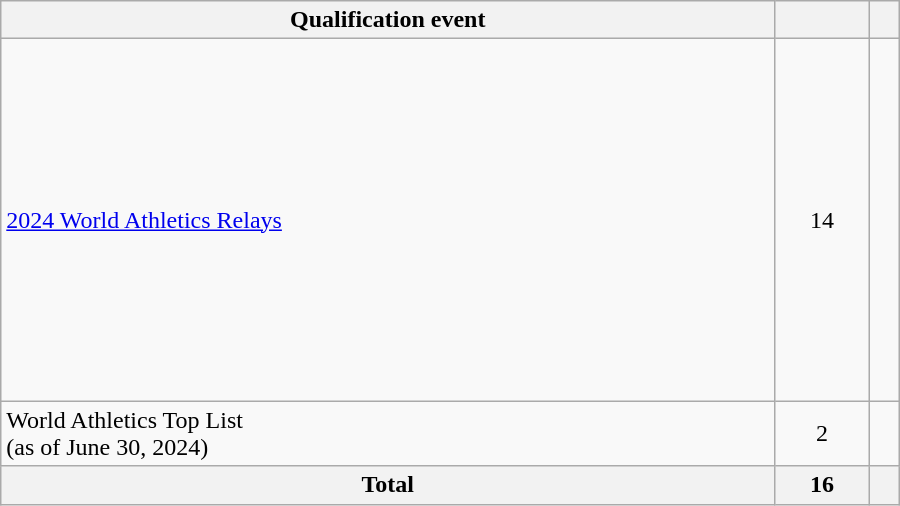<table class=wikitable style="text-align:left" width=600>
<tr>
<th>Qualification event</th>
<th></th>
<th></th>
</tr>
<tr>
<td><a href='#'>2024 World Athletics Relays</a></td>
<td align=center>14</td>
<td><br><br><br><br><br><br><br><br><br><br><br><br><br></td>
</tr>
<tr>
<td>World Athletics Top List<br>(as of June 30, 2024)</td>
<td align=center>2</td>
<td><br></td>
</tr>
<tr>
<th>Total</th>
<th>16</th>
<th></th>
</tr>
</table>
